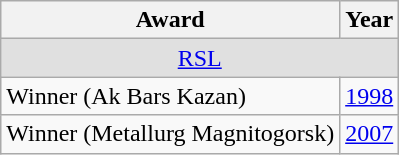<table class="wikitable">
<tr>
<th>Award</th>
<th>Year</th>
</tr>
<tr ALIGN="center" bgcolor="#e0e0e0">
<td colspan="3"><a href='#'>RSL</a></td>
</tr>
<tr>
<td>Winner (Ak Bars Kazan)</td>
<td><a href='#'>1998</a></td>
</tr>
<tr>
<td>Winner (Metallurg Magnitogorsk)</td>
<td><a href='#'>2007</a></td>
</tr>
</table>
